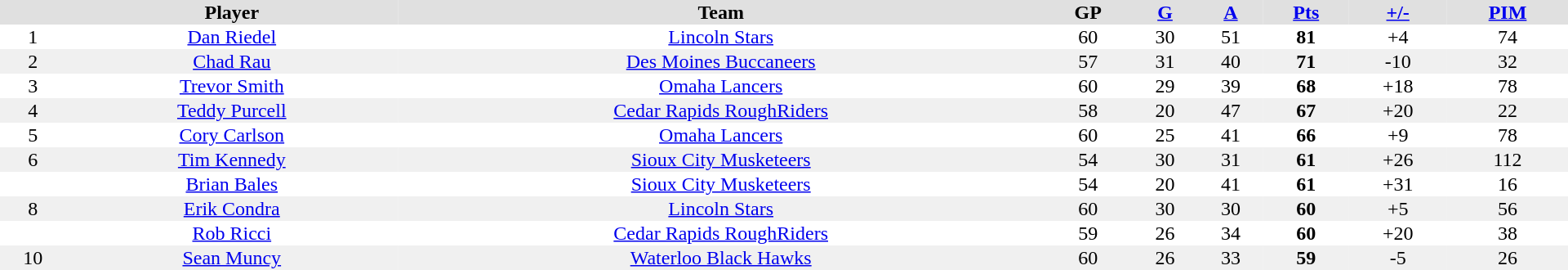<table border="0" cellpadding="1" cellspacing="0" style="text-align:center; width:80em">
<tr style="background:#e0e0e0">
<th></th>
<th>Player</th>
<th>Team</th>
<th>GP</th>
<th><a href='#'>G</a></th>
<th><a href='#'>A</a></th>
<th><a href='#'>Pts</a></th>
<th><a href='#'>+/-</a></th>
<th><a href='#'>PIM</a></th>
</tr>
<tr>
<td>1</td>
<td><a href='#'>Dan Riedel</a></td>
<td><a href='#'>Lincoln Stars</a></td>
<td>60</td>
<td>30</td>
<td>51</td>
<td><strong>81</strong></td>
<td>+4</td>
<td>74</td>
</tr>
<tr style="background:#f0f0f0">
<td>2</td>
<td><a href='#'>Chad Rau</a></td>
<td><a href='#'>Des Moines Buccaneers</a></td>
<td>57</td>
<td>31</td>
<td>40</td>
<td><strong>71</strong></td>
<td>-10</td>
<td>32</td>
</tr>
<tr>
<td>3</td>
<td><a href='#'>Trevor Smith</a></td>
<td><a href='#'>Omaha Lancers</a></td>
<td>60</td>
<td>29</td>
<td>39</td>
<td><strong>68</strong></td>
<td>+18</td>
<td>78</td>
</tr>
<tr style="background:#f0f0f0">
<td>4</td>
<td><a href='#'>Teddy Purcell</a></td>
<td><a href='#'>Cedar Rapids RoughRiders</a></td>
<td>58</td>
<td>20</td>
<td>47</td>
<td><strong>67</strong></td>
<td>+20</td>
<td>22</td>
</tr>
<tr>
<td>5</td>
<td><a href='#'>Cory Carlson</a></td>
<td><a href='#'>Omaha Lancers</a></td>
<td>60</td>
<td>25</td>
<td>41</td>
<td><strong>66</strong></td>
<td>+9</td>
<td>78</td>
</tr>
<tr style="background:#f0f0f0">
<td>6</td>
<td><a href='#'>Tim Kennedy</a></td>
<td><a href='#'>Sioux City Musketeers</a></td>
<td>54</td>
<td>30</td>
<td>31</td>
<td><strong>61</strong></td>
<td>+26</td>
<td>112</td>
</tr>
<tr>
<td></td>
<td><a href='#'>Brian Bales</a></td>
<td><a href='#'>Sioux City Musketeers</a></td>
<td>54</td>
<td>20</td>
<td>41</td>
<td><strong>61</strong></td>
<td>+31</td>
<td>16</td>
</tr>
<tr style="background:#f0f0f0">
<td>8</td>
<td><a href='#'>Erik Condra</a></td>
<td><a href='#'>Lincoln Stars</a></td>
<td>60</td>
<td>30</td>
<td>30</td>
<td><strong>60</strong></td>
<td>+5</td>
<td>56</td>
</tr>
<tr>
<td></td>
<td><a href='#'>Rob Ricci</a></td>
<td><a href='#'>Cedar Rapids RoughRiders</a></td>
<td>59</td>
<td>26</td>
<td>34</td>
<td><strong>60</strong></td>
<td>+20</td>
<td>38</td>
</tr>
<tr style="background:#f0f0f0">
<td>10</td>
<td><a href='#'>Sean Muncy</a></td>
<td><a href='#'>Waterloo Black Hawks</a></td>
<td>60</td>
<td>26</td>
<td>33</td>
<td><strong>59</strong></td>
<td>-5</td>
<td>26</td>
</tr>
</table>
